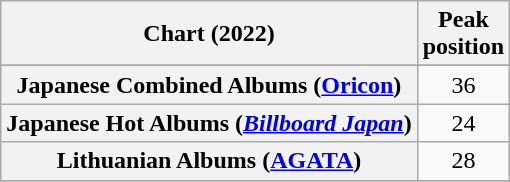<table class="wikitable sortable plainrowheaders" style="text-align:center">
<tr>
<th scope="col">Chart (2022)</th>
<th scope="col">Peak<br>position</th>
</tr>
<tr>
</tr>
<tr>
</tr>
<tr>
</tr>
<tr>
</tr>
<tr>
</tr>
<tr>
</tr>
<tr>
</tr>
<tr>
</tr>
<tr>
</tr>
<tr>
</tr>
<tr>
<th scope="row">Japanese Combined Albums (<a href='#'>Oricon</a>)</th>
<td>36</td>
</tr>
<tr>
<th scope="row">Japanese Hot Albums (<em><a href='#'>Billboard Japan</a></em>)</th>
<td>24</td>
</tr>
<tr>
<th scope="row">Lithuanian Albums (<a href='#'>AGATA</a>)</th>
<td>28</td>
</tr>
<tr>
</tr>
<tr>
</tr>
<tr>
</tr>
<tr>
</tr>
<tr>
</tr>
<tr>
</tr>
</table>
